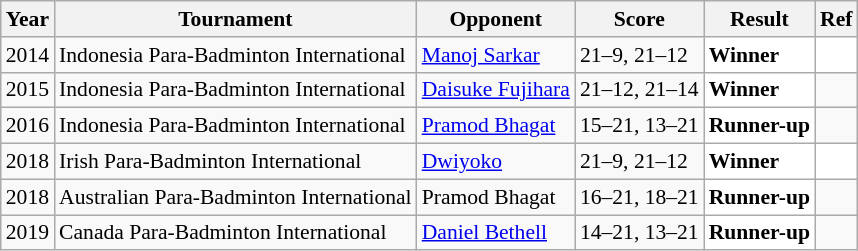<table class="sortable wikitable" style="font-size: 90%;">
<tr>
<th>Year</th>
<th>Tournament</th>
<th>Opponent</th>
<th>Score</th>
<th>Result</th>
<th>Ref</th>
</tr>
<tr>
<td align="center">2014</td>
<td align="left">Indonesia Para-Badminton International</td>
<td align="left"> <a href='#'>Manoj Sarkar</a></td>
<td align="left">21–9, 21–12</td>
<td style="text-align:left; background:white"> <strong>Winner</strong></td>
<td style="text-align:center; background:white"></td>
</tr>
<tr>
<td align="center">2015</td>
<td align="left">Indonesia Para-Badminton International</td>
<td align="left"> <a href='#'>Daisuke Fujihara</a></td>
<td align="left">21–12, 21–14</td>
<td style="text-align:left; background:white"> <strong>Winner</strong></td>
<td></td>
</tr>
<tr>
<td align="center">2016</td>
<td align="left">Indonesia Para-Badminton International</td>
<td align="left"> <a href='#'>Pramod Bhagat</a></td>
<td align="left">15–21, 13–21</td>
<td style="text-align:left; background:white"> <strong>Runner-up</strong></td>
<td></td>
</tr>
<tr>
<td align="center">2018</td>
<td align="left">Irish Para-Badminton International</td>
<td align="left"> <a href='#'>Dwiyoko</a></td>
<td align="left">21–9, 21–12</td>
<td style="text-align:left; background:white"> <strong>Winner</strong></td>
<td style="text-align:center; background:white"></td>
</tr>
<tr>
<td align="center">2018</td>
<td align="left">Australian Para-Badminton International</td>
<td align="left"> Pramod Bhagat</td>
<td align="left">16–21, 18–21</td>
<td style="text-align:left; background:white"> <strong>Runner-up</strong></td>
<td></td>
</tr>
<tr>
<td align="center">2019</td>
<td align="left">Canada Para-Badminton International</td>
<td align="left"> <a href='#'>Daniel Bethell</a></td>
<td align="left">14–21, 13–21</td>
<td style="text-align:left; background:white"> <strong>Runner-up</strong></td>
<td></td>
</tr>
</table>
